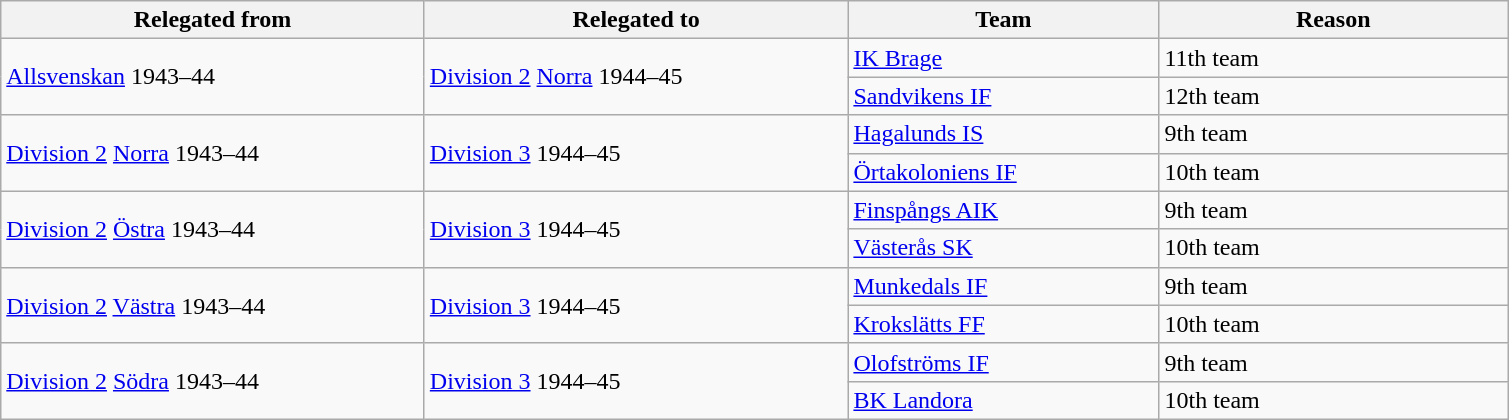<table class="wikitable" style="text-align: left;">
<tr>
<th style="width: 275px;">Relegated from</th>
<th style="width: 275px;">Relegated to</th>
<th style="width: 200px;">Team</th>
<th style="width: 225px;">Reason</th>
</tr>
<tr>
<td rowspan=2><a href='#'>Allsvenskan</a> 1943–44</td>
<td rowspan=2><a href='#'>Division 2</a> <a href='#'>Norra</a> 1944–45</td>
<td><a href='#'>IK Brage</a></td>
<td>11th team</td>
</tr>
<tr>
<td><a href='#'>Sandvikens IF</a></td>
<td>12th team</td>
</tr>
<tr>
<td rowspan=2><a href='#'>Division 2</a> <a href='#'>Norra</a> 1943–44</td>
<td rowspan=2><a href='#'>Division 3</a> 1944–45</td>
<td><a href='#'>Hagalunds IS</a></td>
<td>9th team</td>
</tr>
<tr>
<td><a href='#'>Örtakoloniens IF</a></td>
<td>10th team</td>
</tr>
<tr>
<td rowspan=2><a href='#'>Division 2</a> <a href='#'>Östra</a> 1943–44</td>
<td rowspan=2><a href='#'>Division 3</a> 1944–45</td>
<td><a href='#'>Finspångs AIK</a></td>
<td>9th team</td>
</tr>
<tr>
<td><a href='#'>Västerås SK</a></td>
<td>10th team</td>
</tr>
<tr>
<td rowspan=2><a href='#'>Division 2</a> <a href='#'>Västra</a> 1943–44</td>
<td rowspan=2><a href='#'>Division 3</a> 1944–45</td>
<td><a href='#'>Munkedals IF</a></td>
<td>9th team</td>
</tr>
<tr>
<td><a href='#'>Krokslätts FF</a></td>
<td>10th team</td>
</tr>
<tr>
<td rowspan=2><a href='#'>Division 2</a> <a href='#'>Södra</a> 1943–44</td>
<td rowspan=2><a href='#'>Division 3</a> 1944–45</td>
<td><a href='#'>Olofströms IF</a></td>
<td>9th team</td>
</tr>
<tr>
<td><a href='#'>BK Landora</a></td>
<td>10th team</td>
</tr>
</table>
